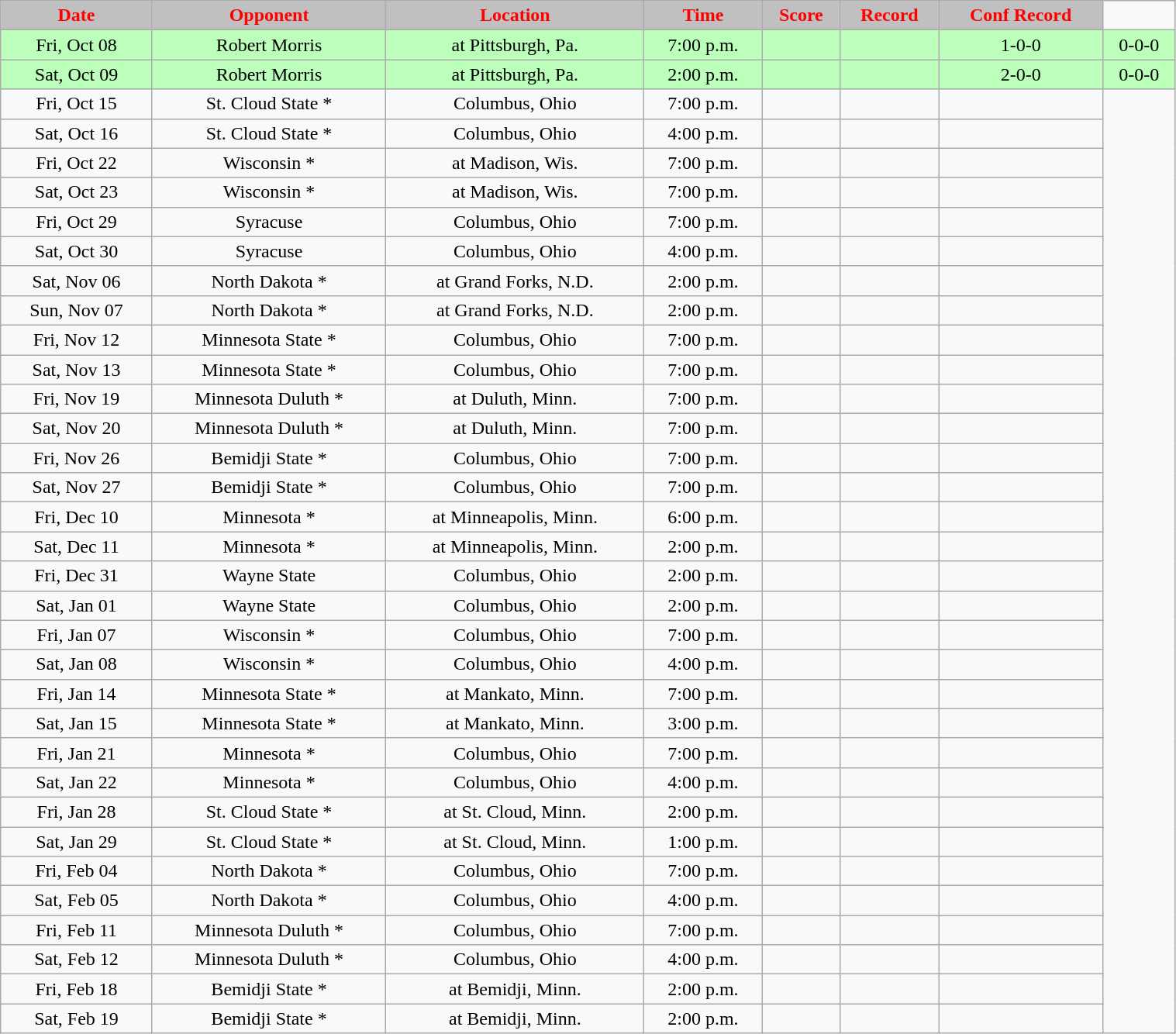<table class="wikitable" style="width:80%;">
<tr style="text-align:center; background:silver; color:red;">
<td><strong>Date</strong></td>
<td><strong>Opponent</strong></td>
<td><strong>Location</strong></td>
<td><strong>Time</strong></td>
<td><strong>Score</strong></td>
<td><strong>Record</strong></td>
<td><strong>Conf Record</strong></td>
</tr>
<tr style="text-align:center; background:#bfb;">
<td>Fri, Oct 08</td>
<td>Robert Morris</td>
<td>at Pittsburgh, Pa.</td>
<td>7:00 p.m.</td>
<td></td>
<td></td>
<td>1-0-0</td>
<td>0-0-0</td>
</tr>
<tr style="text-align:center; background:#bfb;">
<td>Sat, Oct 09</td>
<td>Robert Morris</td>
<td>at Pittsburgh, Pa.</td>
<td>2:00 p.m.</td>
<td></td>
<td></td>
<td>2-0-0</td>
<td>0-0-0</td>
</tr>
<tr style="text-align:center;" bgcolor="">
<td>Fri, Oct 15</td>
<td>St. Cloud State *</td>
<td>Columbus, Ohio</td>
<td>7:00 p.m.</td>
<td></td>
<td></td>
<td></td>
</tr>
<tr style="text-align:center;" bgcolor="">
<td>Sat, Oct 16</td>
<td>St. Cloud State *</td>
<td>Columbus, Ohio</td>
<td>4:00 p.m.</td>
<td></td>
<td></td>
<td></td>
</tr>
<tr style="text-align:center;" bgcolor="">
<td>Fri, Oct 22</td>
<td>Wisconsin *</td>
<td>at Madison, Wis.</td>
<td>7:00 p.m.</td>
<td></td>
<td></td>
<td></td>
</tr>
<tr style="text-align:center;" bgcolor="">
<td>Sat, Oct 23</td>
<td>Wisconsin *</td>
<td>at Madison, Wis.</td>
<td>7:00 p.m.</td>
<td></td>
<td></td>
<td></td>
</tr>
<tr style="text-align:center;" bgcolor="">
<td>Fri, Oct 29</td>
<td>Syracuse</td>
<td>Columbus, Ohio</td>
<td>7:00 p.m.</td>
<td></td>
<td></td>
<td></td>
</tr>
<tr style="text-align:center;" bgcolor="">
<td>Sat, Oct 30</td>
<td>Syracuse</td>
<td>Columbus, Ohio</td>
<td>4:00 p.m.</td>
<td></td>
<td></td>
<td></td>
</tr>
<tr style="text-align:center;" bgcolor="">
<td>Sat, Nov 06</td>
<td>North Dakota *</td>
<td>at Grand Forks, N.D.</td>
<td>2:00 p.m.</td>
<td></td>
<td></td>
<td></td>
</tr>
<tr style="text-align:center;" bgcolor="">
<td>Sun, Nov 07</td>
<td>North Dakota *</td>
<td>at Grand Forks, N.D.</td>
<td>2:00 p.m.</td>
<td></td>
<td></td>
<td></td>
</tr>
<tr style="text-align:center;" bgcolor="">
<td>Fri, Nov 12</td>
<td>Minnesota State *</td>
<td>Columbus, Ohio</td>
<td>7:00 p.m.</td>
<td></td>
<td></td>
<td></td>
</tr>
<tr style="text-align:center;" bgcolor="">
<td>Sat, Nov 13</td>
<td>Minnesota State *</td>
<td>Columbus, Ohio</td>
<td>7:00 p.m.</td>
<td></td>
<td></td>
<td></td>
</tr>
<tr style="text-align:center;" bgcolor="">
<td>Fri, Nov 19</td>
<td>Minnesota Duluth *</td>
<td>at Duluth, Minn.</td>
<td>7:00 p.m.</td>
<td></td>
<td></td>
<td></td>
</tr>
<tr style="text-align:center;" bgcolor="">
<td>Sat, Nov 20</td>
<td>Minnesota Duluth *</td>
<td>at Duluth, Minn.</td>
<td>7:00 p.m.</td>
<td></td>
<td></td>
<td></td>
</tr>
<tr style="text-align:center;" bgcolor="">
<td>Fri, Nov 26</td>
<td>Bemidji State *</td>
<td>Columbus, Ohio</td>
<td>7:00 p.m.</td>
<td></td>
<td></td>
<td></td>
</tr>
<tr style="text-align:center;" bgcolor="">
<td>Sat, Nov 27</td>
<td>Bemidji State *</td>
<td>Columbus, Ohio</td>
<td>7:00 p.m.</td>
<td></td>
<td></td>
<td></td>
</tr>
<tr style="text-align:center;" bgcolor="">
<td>Fri, Dec 10</td>
<td>Minnesota *</td>
<td>at Minneapolis, Minn.</td>
<td>6:00 p.m.</td>
<td></td>
<td></td>
<td></td>
</tr>
<tr style="text-align:center;" bgcolor="">
<td>Sat, Dec 11</td>
<td>Minnesota *</td>
<td>at Minneapolis, Minn.</td>
<td>2:00 p.m.</td>
<td></td>
<td></td>
<td></td>
</tr>
<tr style="text-align:center;" bgcolor="">
<td>Fri, Dec 31</td>
<td>Wayne State</td>
<td>Columbus, Ohio</td>
<td>2:00 p.m.</td>
<td></td>
<td></td>
<td></td>
</tr>
<tr style="text-align:center;" bgcolor="">
<td>Sat, Jan 01</td>
<td>Wayne State</td>
<td>Columbus, Ohio</td>
<td>2:00 p.m.</td>
<td></td>
<td></td>
<td></td>
</tr>
<tr style="text-align:center;" bgcolor="">
<td>Fri, Jan 07</td>
<td>Wisconsin *</td>
<td>Columbus, Ohio</td>
<td>7:00 p.m.</td>
<td></td>
<td></td>
<td></td>
</tr>
<tr style="text-align:center;" bgcolor="">
<td>Sat, Jan 08</td>
<td>Wisconsin *</td>
<td>Columbus, Ohio</td>
<td>4:00 p.m.</td>
<td></td>
<td></td>
<td></td>
</tr>
<tr style="text-align:center;" bgcolor="">
<td>Fri, Jan 14</td>
<td>Minnesota State *</td>
<td>at Mankato, Minn.</td>
<td>7:00 p.m.</td>
<td></td>
<td></td>
<td></td>
</tr>
<tr style="text-align:center;" bgcolor="">
<td>Sat, Jan 15</td>
<td>Minnesota State *</td>
<td>at Mankato, Minn.</td>
<td>3:00 p.m.</td>
<td></td>
<td></td>
<td></td>
</tr>
<tr style="text-align:center;" bgcolor="">
<td>Fri, Jan 21</td>
<td>Minnesota *</td>
<td>Columbus, Ohio</td>
<td>7:00 p.m.</td>
<td></td>
<td></td>
<td></td>
</tr>
<tr style="text-align:center;" bgcolor="">
<td>Sat, Jan 22</td>
<td>Minnesota *</td>
<td>Columbus, Ohio</td>
<td>4:00 p.m.</td>
<td></td>
<td></td>
<td></td>
</tr>
<tr style="text-align:center;" bgcolor="">
<td>Fri, Jan 28</td>
<td>St. Cloud State *</td>
<td>at St. Cloud, Minn.</td>
<td>2:00 p.m.</td>
<td></td>
<td></td>
<td></td>
</tr>
<tr style="text-align:center;" bgcolor="">
<td>Sat, Jan 29</td>
<td>St. Cloud State *</td>
<td>at St. Cloud, Minn.</td>
<td>1:00 p.m.</td>
<td></td>
<td></td>
<td></td>
</tr>
<tr style="text-align:center;" bgcolor="">
<td>Fri, Feb 04</td>
<td>North Dakota *</td>
<td>Columbus, Ohio</td>
<td>7:00 p.m.</td>
<td></td>
<td></td>
<td></td>
</tr>
<tr style="text-align:center;" bgcolor="">
<td>Sat, Feb 05</td>
<td>North Dakota *</td>
<td>Columbus, Ohio</td>
<td>4:00 p.m.</td>
<td></td>
<td></td>
<td></td>
</tr>
<tr style="text-align:center;" bgcolor="">
<td>Fri, Feb 11</td>
<td>Minnesota Duluth *</td>
<td>Columbus, Ohio</td>
<td>7:00 p.m.</td>
<td></td>
<td></td>
<td></td>
</tr>
<tr style="text-align:center;" bgcolor="">
<td>Sat, Feb 12</td>
<td>Minnesota Duluth *</td>
<td>Columbus, Ohio</td>
<td>4:00 p.m.</td>
<td></td>
<td></td>
<td></td>
</tr>
<tr style="text-align:center;" bgcolor="">
<td>Fri, Feb 18</td>
<td>Bemidji State *</td>
<td>at Bemidji, Minn.</td>
<td>2:00 p.m.</td>
<td></td>
<td></td>
<td></td>
</tr>
<tr style="text-align:center;" bgcolor="">
<td>Sat, Feb 19</td>
<td>Bemidji State *</td>
<td>at Bemidji, Minn.</td>
<td>2:00 p.m.</td>
<td></td>
<td></td>
<td></td>
</tr>
</table>
